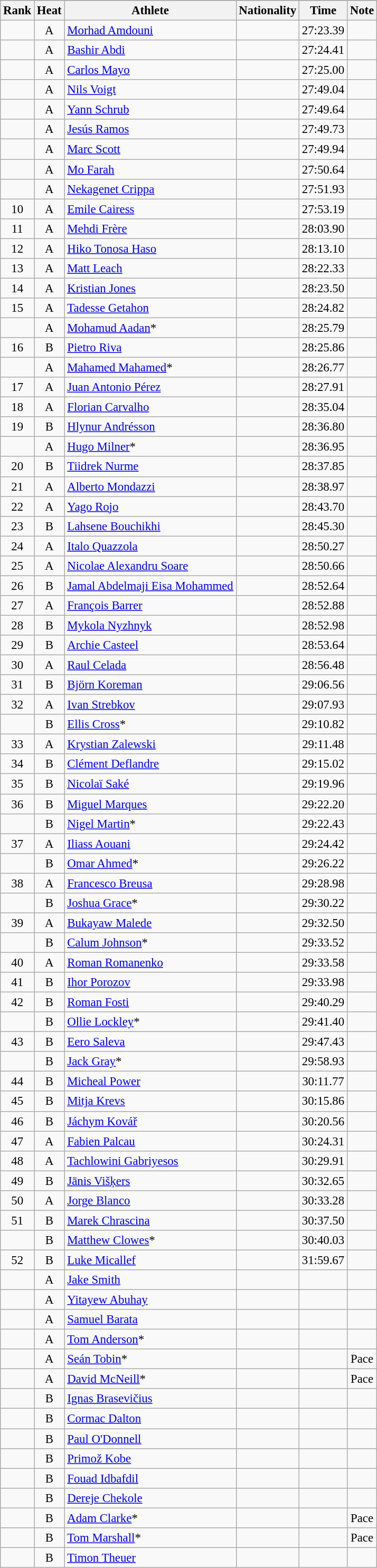<table class="wikitable sortable" style=" text-align:center; font-size:95%;">
<tr>
</tr>
<tr>
<th>Rank</th>
<th>Heat</th>
<th>Athlete</th>
<th>Nationality</th>
<th>Time</th>
<th>Note</th>
</tr>
<tr>
<td></td>
<td>A</td>
<td align=left><a href='#'>Morhad Amdouni</a></td>
<td align=left></td>
<td>27:23.39</td>
<td></td>
</tr>
<tr>
<td></td>
<td>A</td>
<td align=left><a href='#'>Bashir Abdi</a></td>
<td align=left></td>
<td>27:24.41</td>
<td></td>
</tr>
<tr>
<td></td>
<td>A</td>
<td align=left><a href='#'>Carlos Mayo</a></td>
<td align=left></td>
<td>27:25.00</td>
<td></td>
</tr>
<tr>
<td></td>
<td>A</td>
<td align=left><a href='#'>Nils Voigt</a></td>
<td align=left></td>
<td>27:49.04</td>
<td></td>
</tr>
<tr>
<td></td>
<td>A</td>
<td align=left><a href='#'>Yann Schrub</a></td>
<td align=left></td>
<td>27:49.64</td>
<td></td>
</tr>
<tr>
<td></td>
<td>A</td>
<td align=left><a href='#'>Jesús Ramos</a></td>
<td align=left></td>
<td>27:49.73</td>
<td></td>
</tr>
<tr>
<td></td>
<td>A</td>
<td align=left><a href='#'>Marc Scott</a></td>
<td align=left></td>
<td>27:49.94</td>
<td></td>
</tr>
<tr>
<td></td>
<td>A</td>
<td align=left><a href='#'>Mo Farah</a></td>
<td align=left></td>
<td>27:50.64</td>
<td></td>
</tr>
<tr>
<td></td>
<td>A</td>
<td align=left><a href='#'>Nekagenet Crippa</a></td>
<td align=left></td>
<td>27:51.93</td>
<td></td>
</tr>
<tr>
<td>10</td>
<td>A</td>
<td align=left><a href='#'>Emile Cairess</a></td>
<td align=left></td>
<td>27:53.19</td>
<td></td>
</tr>
<tr>
<td>11</td>
<td>A</td>
<td align=left><a href='#'>Mehdi Frère</a></td>
<td align=left></td>
<td>28:03.90</td>
<td></td>
</tr>
<tr>
<td>12</td>
<td>A</td>
<td align=left><a href='#'>Hiko Tonosa Haso</a></td>
<td align=left></td>
<td>28:13.10</td>
<td></td>
</tr>
<tr>
<td>13</td>
<td>A</td>
<td align=left><a href='#'>Matt Leach</a></td>
<td align=left></td>
<td>28:22.33</td>
<td></td>
</tr>
<tr>
<td>14</td>
<td>A</td>
<td align=left><a href='#'>Kristian Jones</a></td>
<td align=left></td>
<td>28:23.50</td>
<td></td>
</tr>
<tr>
<td>15</td>
<td>A</td>
<td align=left><a href='#'>Tadesse Getahon</a></td>
<td align=left></td>
<td>28:24.82</td>
<td></td>
</tr>
<tr>
<td></td>
<td>A</td>
<td align=left><a href='#'>Mohamud Aadan</a>*</td>
<td align=left></td>
<td>28:25.79</td>
<td></td>
</tr>
<tr>
<td>16</td>
<td>B</td>
<td align=left><a href='#'>Pietro Riva</a></td>
<td align=left></td>
<td>28:25.86</td>
<td></td>
</tr>
<tr>
<td></td>
<td>A</td>
<td align=left><a href='#'>Mahamed Mahamed</a>*</td>
<td align=left></td>
<td>28:26.77</td>
<td></td>
</tr>
<tr>
<td>17</td>
<td>A</td>
<td align=left><a href='#'>Juan Antonio Pérez</a></td>
<td align=left></td>
<td>28:27.91</td>
<td></td>
</tr>
<tr>
<td>18</td>
<td>A</td>
<td align=left><a href='#'>Florian Carvalho</a></td>
<td align=left></td>
<td>28:35.04</td>
<td></td>
</tr>
<tr>
<td>19</td>
<td>B</td>
<td align=left><a href='#'>Hlynur Andrésson</a></td>
<td align=left></td>
<td>28:36.80</td>
<td></td>
</tr>
<tr>
<td></td>
<td>A</td>
<td align=left><a href='#'>Hugo Milner</a>*</td>
<td align=left></td>
<td>28:36.95</td>
<td></td>
</tr>
<tr>
<td>20</td>
<td>B</td>
<td align=left><a href='#'>Tiidrek Nurme</a></td>
<td align=left></td>
<td>28:37.85</td>
<td></td>
</tr>
<tr>
<td>21</td>
<td>A</td>
<td align=left><a href='#'>Alberto Mondazzi</a></td>
<td align=left></td>
<td>28:38.97</td>
<td></td>
</tr>
<tr>
<td>22</td>
<td>A</td>
<td align=left><a href='#'>Yago Rojo</a></td>
<td align=left></td>
<td>28:43.70</td>
<td></td>
</tr>
<tr>
<td>23</td>
<td>B</td>
<td align=left><a href='#'>Lahsene Bouchikhi</a></td>
<td align=left></td>
<td>28:45.30</td>
<td></td>
</tr>
<tr>
<td>24</td>
<td>A</td>
<td align=left><a href='#'>Italo Quazzola</a></td>
<td align=left></td>
<td>28:50.27</td>
<td></td>
</tr>
<tr>
<td>25</td>
<td>A</td>
<td align=left><a href='#'>Nicolae Alexandru Soare</a></td>
<td align=left></td>
<td>28:50.66</td>
<td></td>
</tr>
<tr>
<td>26</td>
<td>B</td>
<td align=left><a href='#'>Jamal Abdelmaji Eisa Mohammed</a></td>
<td align=left></td>
<td>28:52.64</td>
<td></td>
</tr>
<tr>
<td>27</td>
<td>A</td>
<td align=left><a href='#'>François Barrer</a></td>
<td align=left></td>
<td>28:52.88</td>
<td></td>
</tr>
<tr>
<td>28</td>
<td>B</td>
<td align=left><a href='#'>Mykola Nyzhnyk</a></td>
<td align=left></td>
<td>28:52.98</td>
<td></td>
</tr>
<tr>
<td>29</td>
<td>B</td>
<td align=left><a href='#'>Archie Casteel</a></td>
<td align=left></td>
<td>28:53.64</td>
<td></td>
</tr>
<tr>
<td>30</td>
<td>A</td>
<td align=left><a href='#'>Raul Celada</a></td>
<td align=left></td>
<td>28:56.48</td>
<td></td>
</tr>
<tr>
<td>31</td>
<td>B</td>
<td align=left><a href='#'>Björn Koreman</a></td>
<td align=left></td>
<td>29:06.56</td>
<td></td>
</tr>
<tr>
<td>32</td>
<td>A</td>
<td align=left><a href='#'>Ivan Strebkov</a></td>
<td align=left></td>
<td>29:07.93</td>
<td></td>
</tr>
<tr>
<td></td>
<td>B</td>
<td align=left><a href='#'>Ellis Cross</a>*</td>
<td align=left></td>
<td>29:10.82</td>
<td></td>
</tr>
<tr>
<td>33</td>
<td>A</td>
<td align=left><a href='#'>Krystian Zalewski</a></td>
<td align=left></td>
<td>29:11.48</td>
<td></td>
</tr>
<tr>
<td>34</td>
<td>B</td>
<td align=left><a href='#'>Clément Deflandre</a></td>
<td align=left></td>
<td>29:15.02</td>
<td></td>
</tr>
<tr>
<td>35</td>
<td>B</td>
<td align=left><a href='#'>Nicolaï Saké</a></td>
<td align=left></td>
<td>29:19.96</td>
<td></td>
</tr>
<tr>
<td>36</td>
<td>B</td>
<td align=left><a href='#'>Miguel Marques</a></td>
<td align=left></td>
<td>29:22.20</td>
<td></td>
</tr>
<tr>
<td></td>
<td>B</td>
<td align=left><a href='#'>Nigel Martin</a>*</td>
<td align=left></td>
<td>29:22.43</td>
<td></td>
</tr>
<tr>
<td>37</td>
<td>A</td>
<td align=left><a href='#'>Iliass Aouani</a></td>
<td align=left></td>
<td>29:24.42</td>
<td></td>
</tr>
<tr>
<td></td>
<td>B</td>
<td align=left><a href='#'>Omar Ahmed</a>*</td>
<td align=left></td>
<td>29:26.22</td>
<td></td>
</tr>
<tr>
<td>38</td>
<td>A</td>
<td align=left><a href='#'>Francesco Breusa</a></td>
<td align=left></td>
<td>29:28.98</td>
<td></td>
</tr>
<tr>
<td></td>
<td>B</td>
<td align=left><a href='#'>Joshua Grace</a>*</td>
<td align=left></td>
<td>29:30.22</td>
<td></td>
</tr>
<tr>
<td>39</td>
<td>A</td>
<td align=left><a href='#'>Bukayaw Malede</a></td>
<td align=left></td>
<td>29:32.50</td>
<td></td>
</tr>
<tr>
<td></td>
<td>B</td>
<td align=left><a href='#'>Calum Johnson</a>*</td>
<td align=left></td>
<td>29:33.52</td>
<td></td>
</tr>
<tr>
<td>40</td>
<td>A</td>
<td align=left><a href='#'>Roman Romanenko</a></td>
<td align=left></td>
<td>29:33.58</td>
<td></td>
</tr>
<tr>
<td>41</td>
<td>B</td>
<td align=left><a href='#'>Ihor Porozov</a></td>
<td align=left></td>
<td>29:33.98</td>
<td></td>
</tr>
<tr>
<td>42</td>
<td>B</td>
<td align=left><a href='#'>Roman Fosti</a></td>
<td align=left></td>
<td>29:40.29</td>
<td></td>
</tr>
<tr>
<td></td>
<td>B</td>
<td align=left><a href='#'>Ollie Lockley</a>*</td>
<td align=left></td>
<td>29:41.40</td>
<td></td>
</tr>
<tr>
<td>43</td>
<td>B</td>
<td align=left><a href='#'>Eero Saleva</a></td>
<td align=left></td>
<td>29:47.43</td>
<td></td>
</tr>
<tr>
<td></td>
<td>B</td>
<td align=left><a href='#'>Jack Gray</a>*</td>
<td align=left></td>
<td>29:58.93</td>
<td></td>
</tr>
<tr>
<td>44</td>
<td>B</td>
<td align=left><a href='#'>Micheal Power</a></td>
<td align=left></td>
<td>30:11.77</td>
<td></td>
</tr>
<tr>
<td>45</td>
<td>B</td>
<td align=left><a href='#'>Mitja Krevs</a></td>
<td align=left></td>
<td>30:15.86</td>
<td></td>
</tr>
<tr>
<td>46</td>
<td>B</td>
<td align=left><a href='#'>Jáchym Kovář</a></td>
<td align=left></td>
<td>30:20.56</td>
<td></td>
</tr>
<tr>
<td>47</td>
<td>A</td>
<td align=left><a href='#'>Fabien Palcau</a></td>
<td align=left></td>
<td>30:24.31</td>
<td></td>
</tr>
<tr>
<td>48</td>
<td>A</td>
<td align=left><a href='#'>Tachlowini Gabriyesos</a></td>
<td align=left></td>
<td>30:29.91</td>
<td></td>
</tr>
<tr>
<td>49</td>
<td>B</td>
<td align=left><a href='#'>Jānis Višķers</a></td>
<td align=left></td>
<td>30:32.65</td>
<td></td>
</tr>
<tr>
<td>50</td>
<td>A</td>
<td align=left><a href='#'>Jorge Blanco</a></td>
<td align=left></td>
<td>30:33.28</td>
<td></td>
</tr>
<tr>
<td>51</td>
<td>B</td>
<td align=left><a href='#'>Marek Chrascina</a></td>
<td align=left></td>
<td>30:37.50</td>
<td></td>
</tr>
<tr>
<td></td>
<td>B</td>
<td align=left><a href='#'>Matthew Clowes</a>*</td>
<td align=left></td>
<td>30:40.03</td>
<td></td>
</tr>
<tr>
<td>52</td>
<td>B</td>
<td align=left><a href='#'>Luke Micallef</a></td>
<td align=left></td>
<td>31:59.67</td>
<td></td>
</tr>
<tr>
<td></td>
<td>A</td>
<td align=left><a href='#'>Jake Smith</a></td>
<td align=left></td>
<td></td>
<td></td>
</tr>
<tr>
<td></td>
<td>A</td>
<td align=left><a href='#'>Yitayew Abuhay</a></td>
<td align=left></td>
<td></td>
<td></td>
</tr>
<tr>
<td></td>
<td>A</td>
<td align=left><a href='#'>Samuel Barata</a></td>
<td align=left></td>
<td></td>
<td></td>
</tr>
<tr>
<td></td>
<td>A</td>
<td align=left><a href='#'>Tom Anderson</a>*</td>
<td align=left></td>
<td></td>
<td></td>
</tr>
<tr>
<td></td>
<td>A</td>
<td align=left><a href='#'>Seán Tobin</a>*</td>
<td align=left></td>
<td></td>
<td>Pace</td>
</tr>
<tr>
<td></td>
<td>A</td>
<td align=left><a href='#'>David McNeill</a>*</td>
<td align=left></td>
<td></td>
<td>Pace</td>
</tr>
<tr>
<td></td>
<td>B</td>
<td align=left><a href='#'>Ignas Brasevičius</a></td>
<td align=left></td>
<td></td>
<td></td>
</tr>
<tr>
<td></td>
<td>B</td>
<td align=left><a href='#'>Cormac Dalton</a></td>
<td align=left></td>
<td></td>
<td></td>
</tr>
<tr>
<td></td>
<td>B</td>
<td align=left><a href='#'>Paul O'Donnell</a></td>
<td align=left></td>
<td></td>
<td></td>
</tr>
<tr>
<td></td>
<td>B</td>
<td align=left><a href='#'>Primož Kobe</a></td>
<td align=left></td>
<td></td>
<td></td>
</tr>
<tr>
<td></td>
<td>B</td>
<td align=left><a href='#'>Fouad Idbafdil</a></td>
<td align=left></td>
<td></td>
<td></td>
</tr>
<tr>
<td></td>
<td>B</td>
<td align=left><a href='#'>Dereje Chekole</a></td>
<td align=left></td>
<td></td>
<td></td>
</tr>
<tr>
<td></td>
<td>B</td>
<td align=left><a href='#'>Adam Clarke</a>*</td>
<td align=left></td>
<td></td>
<td>Pace</td>
</tr>
<tr>
<td></td>
<td>B</td>
<td align=left><a href='#'>Tom Marshall</a>*</td>
<td align=left></td>
<td></td>
<td>Pace</td>
</tr>
<tr>
<td></td>
<td>B</td>
<td align=left><a href='#'>Timon Theuer</a></td>
<td align=left></td>
<td></td>
<td></td>
</tr>
</table>
